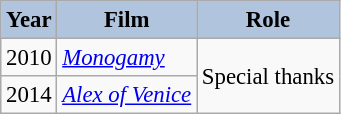<table class="wikitable" style="font-size:95%;">
<tr>
<th style="background:#B0C4DE;">Year</th>
<th style="background:#B0C4DE;">Film</th>
<th style="background:#B0C4DE;">Role</th>
</tr>
<tr>
<td>2010</td>
<td><em><a href='#'>Monogamy</a></em></td>
<td rowspan=2>Special thanks</td>
</tr>
<tr>
<td>2014</td>
<td><em><a href='#'>Alex of Venice</a></em></td>
</tr>
</table>
